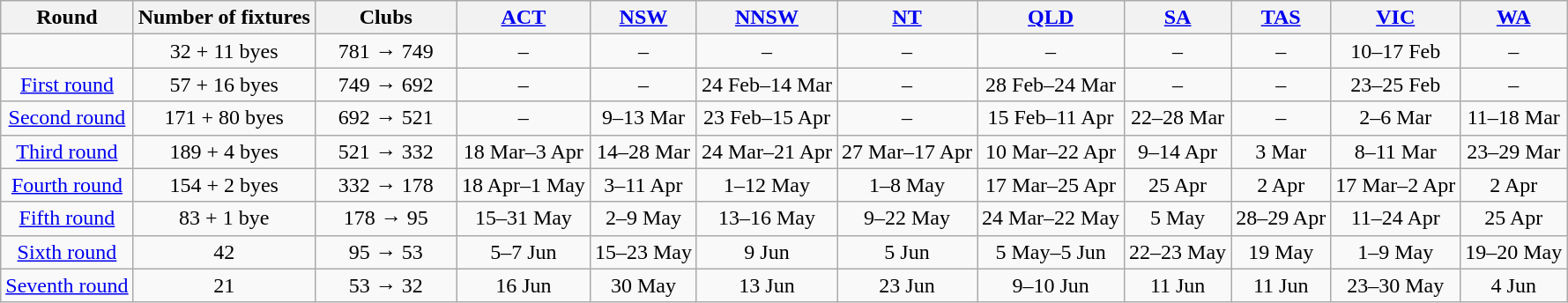<table class="wikitable" style="text-align:center">
<tr>
<th>Round</th>
<th>Number of fixtures</th>
<th style="width:100px">Clubs</th>
<th><a href='#'>ACT</a></th>
<th><a href='#'>NSW</a></th>
<th><a href='#'>NNSW</a></th>
<th><a href='#'>NT</a></th>
<th><a href='#'>QLD</a></th>
<th><a href='#'>SA</a></th>
<th><a href='#'>TAS</a></th>
<th><a href='#'>VIC</a></th>
<th><a href='#'>WA</a></th>
</tr>
<tr>
<td></td>
<td>32 + 11 byes</td>
<td>781 → 749</td>
<td>–</td>
<td>–</td>
<td>–</td>
<td>–</td>
<td>–</td>
<td>–</td>
<td>–</td>
<td>10–17 Feb</td>
<td>–</td>
</tr>
<tr>
<td><a href='#'>First round</a></td>
<td>57 + 16 byes</td>
<td>749 → 692</td>
<td>–</td>
<td>–</td>
<td>24 Feb–14 Mar</td>
<td>–</td>
<td>28 Feb–24 Mar</td>
<td>–</td>
<td>–</td>
<td>23–25 Feb</td>
<td>–</td>
</tr>
<tr>
<td><a href='#'>Second round</a></td>
<td>171 + 80 byes</td>
<td>692 → 521</td>
<td>–</td>
<td>9–13 Mar</td>
<td>23 Feb–15 Apr</td>
<td>–</td>
<td>15 Feb–11 Apr</td>
<td>22–28 Mar</td>
<td>–</td>
<td>2–6 Mar</td>
<td>11–18 Mar</td>
</tr>
<tr>
<td><a href='#'>Third round</a></td>
<td>189 + 4 byes</td>
<td>521 → 332</td>
<td>18 Mar–3 Apr</td>
<td>14–28 Mar</td>
<td>24 Mar–21 Apr</td>
<td>27 Mar–17 Apr</td>
<td>10 Mar–22 Apr</td>
<td>9–14 Apr</td>
<td>3 Mar</td>
<td>8–11 Mar</td>
<td>23–29 Mar</td>
</tr>
<tr>
<td><a href='#'>Fourth round</a></td>
<td>154 + 2 byes</td>
<td>332 → 178</td>
<td>18 Apr–1 May</td>
<td>3–11 Apr</td>
<td>1–12 May</td>
<td>1–8 May</td>
<td>17 Mar–25 Apr</td>
<td>25 Apr</td>
<td>2 Apr</td>
<td>17 Mar–2 Apr</td>
<td>2 Apr</td>
</tr>
<tr>
<td><a href='#'>Fifth round</a></td>
<td>83 + 1 bye</td>
<td>178 → 95</td>
<td>15–31 May</td>
<td>2–9 May</td>
<td>13–16 May</td>
<td>9–22 May</td>
<td>24 Mar–22 May</td>
<td>5 May</td>
<td>28–29 Apr</td>
<td>11–24 Apr</td>
<td>25 Apr</td>
</tr>
<tr>
<td><a href='#'>Sixth round</a></td>
<td>42</td>
<td>95 → 53</td>
<td>5–7 Jun</td>
<td>15–23 May</td>
<td>9 Jun</td>
<td>5 Jun</td>
<td>5 May–5 Jun</td>
<td>22–23 May</td>
<td>19 May</td>
<td>1–9 May</td>
<td>19–20 May</td>
</tr>
<tr>
<td><a href='#'>Seventh round</a></td>
<td>21</td>
<td>53 → 32</td>
<td>16 Jun</td>
<td>30 May</td>
<td>13 Jun</td>
<td>23 Jun</td>
<td>9–10 Jun</td>
<td>11 Jun</td>
<td>11 Jun</td>
<td>23–30 May</td>
<td>4 Jun</td>
</tr>
</table>
